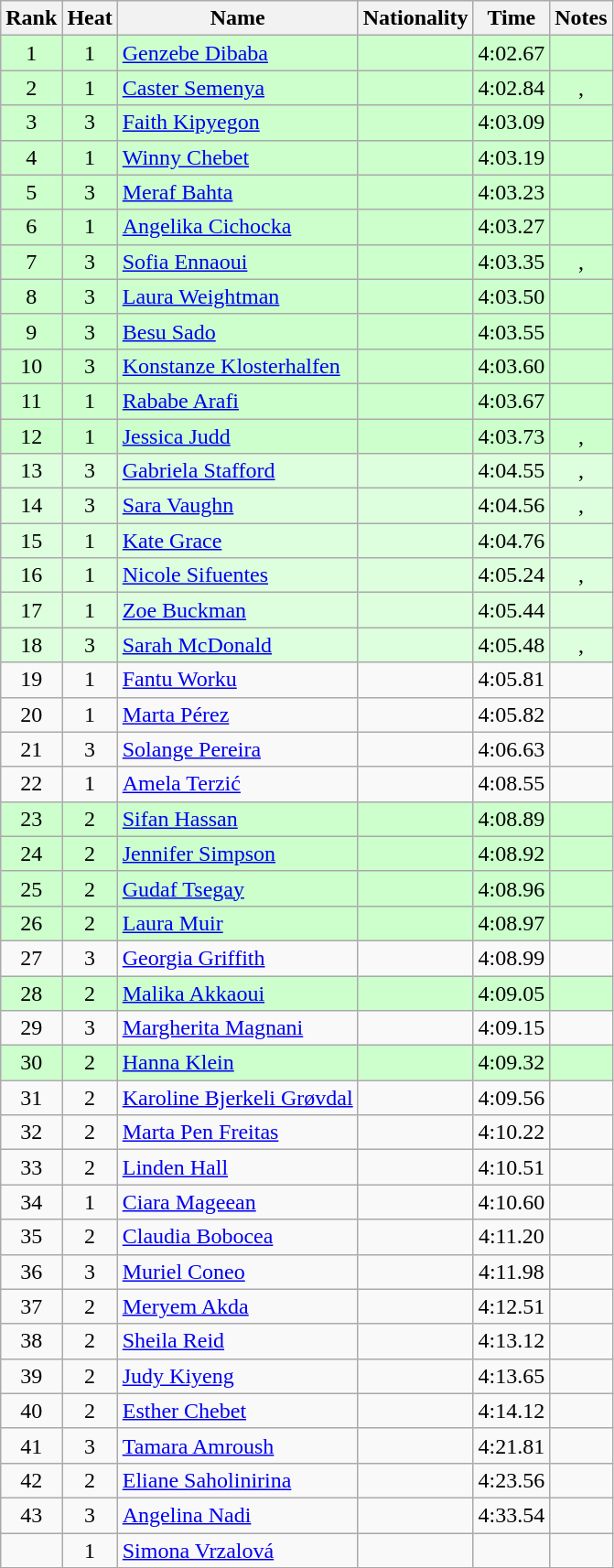<table class="wikitable sortable" style="text-align:center">
<tr>
<th>Rank</th>
<th>Heat</th>
<th>Name</th>
<th>Nationality</th>
<th>Time</th>
<th>Notes</th>
</tr>
<tr bgcolor=ccffcc>
<td>1</td>
<td>1</td>
<td align=left><a href='#'>Genzebe Dibaba</a></td>
<td align=left></td>
<td>4:02.67</td>
<td></td>
</tr>
<tr bgcolor=ccffcc>
<td>2</td>
<td>1</td>
<td align=left><a href='#'>Caster Semenya</a></td>
<td align=left></td>
<td>4:02.84</td>
<td>, </td>
</tr>
<tr bgcolor=ccffcc>
<td>3</td>
<td>3</td>
<td align=left><a href='#'>Faith Kipyegon</a></td>
<td align=left></td>
<td>4:03.09</td>
<td></td>
</tr>
<tr bgcolor=ccffcc>
<td>4</td>
<td>1</td>
<td align=left><a href='#'>Winny Chebet</a></td>
<td align=left></td>
<td>4:03.19</td>
<td></td>
</tr>
<tr bgcolor=ccffcc>
<td>5</td>
<td>3</td>
<td align=left><a href='#'>Meraf Bahta</a></td>
<td align=left></td>
<td>4:03.23</td>
<td></td>
</tr>
<tr bgcolor=ccffcc>
<td>6</td>
<td>1</td>
<td align=left><a href='#'>Angelika Cichocka</a></td>
<td align=left></td>
<td>4:03.27</td>
<td></td>
</tr>
<tr bgcolor=ccffcc>
<td>7</td>
<td>3</td>
<td align=left><a href='#'>Sofia Ennaoui</a></td>
<td align=left></td>
<td>4:03.35</td>
<td>, </td>
</tr>
<tr bgcolor=ccffcc>
<td>8</td>
<td>3</td>
<td align=left><a href='#'>Laura Weightman</a></td>
<td align=left></td>
<td>4:03.50</td>
<td></td>
</tr>
<tr bgcolor=ccffcc>
<td>9</td>
<td>3</td>
<td align=left><a href='#'>Besu Sado</a></td>
<td align=left></td>
<td>4:03.55</td>
<td></td>
</tr>
<tr bgcolor=ccffcc>
<td>10</td>
<td>3</td>
<td align=left><a href='#'>Konstanze Klosterhalfen</a></td>
<td align=left></td>
<td>4:03.60</td>
<td></td>
</tr>
<tr bgcolor=ccffcc>
<td>11</td>
<td>1</td>
<td align=left><a href='#'>Rababe Arafi</a></td>
<td align=left></td>
<td>4:03.67</td>
<td></td>
</tr>
<tr bgcolor=ccffcc>
<td>12</td>
<td>1</td>
<td align=left><a href='#'>Jessica Judd</a></td>
<td align=left></td>
<td>4:03.73</td>
<td>, </td>
</tr>
<tr bgcolor=ddffdd>
<td>13</td>
<td>3</td>
<td align=left><a href='#'>Gabriela Stafford</a></td>
<td align=left></td>
<td>4:04.55</td>
<td>, </td>
</tr>
<tr bgcolor=ddffdd>
<td>14</td>
<td>3</td>
<td align=left><a href='#'>Sara Vaughn</a></td>
<td align=left></td>
<td>4:04.56</td>
<td>, </td>
</tr>
<tr bgcolor=ddffdd>
<td>15</td>
<td>1</td>
<td align=left><a href='#'>Kate Grace</a></td>
<td align=left></td>
<td>4:04.76</td>
<td></td>
</tr>
<tr bgcolor=ddffdd>
<td>16</td>
<td>1</td>
<td align=left><a href='#'>Nicole Sifuentes</a></td>
<td align=left></td>
<td>4:05.24</td>
<td>, </td>
</tr>
<tr bgcolor=ddffdd>
<td>17</td>
<td>1</td>
<td align=left><a href='#'>Zoe Buckman</a></td>
<td align=left></td>
<td>4:05.44</td>
<td></td>
</tr>
<tr bgcolor=ddffdd>
<td>18</td>
<td>3</td>
<td align=left><a href='#'>Sarah McDonald</a></td>
<td align=left></td>
<td>4:05.48</td>
<td>, </td>
</tr>
<tr>
<td>19</td>
<td>1</td>
<td align=left><a href='#'>Fantu Worku</a></td>
<td align=left></td>
<td>4:05.81</td>
<td></td>
</tr>
<tr>
<td>20</td>
<td>1</td>
<td align=left><a href='#'>Marta Pérez</a></td>
<td align=left></td>
<td>4:05.82</td>
<td></td>
</tr>
<tr>
<td>21</td>
<td>3</td>
<td align=left><a href='#'>Solange Pereira</a></td>
<td align=left></td>
<td>4:06.63</td>
<td></td>
</tr>
<tr>
<td>22</td>
<td>1</td>
<td align=left><a href='#'>Amela Terzić</a></td>
<td align=left></td>
<td>4:08.55</td>
<td></td>
</tr>
<tr bgcolor=ccffcc>
<td>23</td>
<td>2</td>
<td align=left><a href='#'>Sifan Hassan</a></td>
<td align=left></td>
<td>4:08.89</td>
<td></td>
</tr>
<tr bgcolor=ccffcc>
<td>24</td>
<td>2</td>
<td align=left><a href='#'>Jennifer Simpson</a></td>
<td align=left></td>
<td>4:08.92</td>
<td></td>
</tr>
<tr bgcolor=ccffcc>
<td>25</td>
<td>2</td>
<td align=left><a href='#'>Gudaf Tsegay</a></td>
<td align=left></td>
<td>4:08.96</td>
<td></td>
</tr>
<tr bgcolor=ccffcc>
<td>26</td>
<td>2</td>
<td align=left><a href='#'>Laura Muir</a></td>
<td align=left></td>
<td>4:08.97</td>
<td></td>
</tr>
<tr>
<td>27</td>
<td>3</td>
<td align=left><a href='#'>Georgia Griffith</a></td>
<td align=left></td>
<td>4:08.99</td>
<td></td>
</tr>
<tr bgcolor=ccffcc>
<td>28</td>
<td>2</td>
<td align=left><a href='#'>Malika Akkaoui</a></td>
<td align=left></td>
<td>4:09.05</td>
<td></td>
</tr>
<tr>
<td>29</td>
<td>3</td>
<td align=left><a href='#'>Margherita Magnani</a></td>
<td align=left></td>
<td>4:09.15</td>
<td></td>
</tr>
<tr bgcolor=ccffcc>
<td>30</td>
<td>2</td>
<td align=left><a href='#'>Hanna Klein</a></td>
<td align=left></td>
<td>4:09.32</td>
<td></td>
</tr>
<tr>
<td>31</td>
<td>2</td>
<td align=left><a href='#'>Karoline Bjerkeli Grøvdal</a></td>
<td align=left></td>
<td>4:09.56</td>
<td></td>
</tr>
<tr>
<td>32</td>
<td>2</td>
<td align=left><a href='#'>Marta Pen Freitas</a></td>
<td align=left></td>
<td>4:10.22</td>
<td></td>
</tr>
<tr>
<td>33</td>
<td>2</td>
<td align=left><a href='#'>Linden Hall</a></td>
<td align=left></td>
<td>4:10.51</td>
<td></td>
</tr>
<tr>
<td>34</td>
<td>1</td>
<td align=left><a href='#'>Ciara Mageean</a></td>
<td align=left></td>
<td>4:10.60</td>
<td></td>
</tr>
<tr>
<td>35</td>
<td>2</td>
<td align=left><a href='#'>Claudia Bobocea</a></td>
<td align=left></td>
<td>4:11.20</td>
<td></td>
</tr>
<tr>
<td>36</td>
<td>3</td>
<td align=left><a href='#'>Muriel Coneo</a></td>
<td align=left></td>
<td>4:11.98</td>
<td></td>
</tr>
<tr>
<td>37</td>
<td>2</td>
<td align=left><a href='#'>Meryem Akda</a></td>
<td align=left></td>
<td>4:12.51</td>
<td></td>
</tr>
<tr>
<td>38</td>
<td>2</td>
<td align=left><a href='#'>Sheila Reid</a></td>
<td align=left></td>
<td>4:13.12</td>
<td></td>
</tr>
<tr>
<td>39</td>
<td>2</td>
<td align=left><a href='#'>Judy Kiyeng</a></td>
<td align=left></td>
<td>4:13.65</td>
<td></td>
</tr>
<tr>
<td>40</td>
<td>2</td>
<td align=left><a href='#'>Esther Chebet</a></td>
<td align=left></td>
<td>4:14.12</td>
<td></td>
</tr>
<tr>
<td>41</td>
<td>3</td>
<td align=left><a href='#'>Tamara Amroush</a></td>
<td align=left></td>
<td>4:21.81</td>
<td></td>
</tr>
<tr>
<td>42</td>
<td>2</td>
<td align=left><a href='#'>Eliane Saholinirina</a></td>
<td align=left></td>
<td>4:23.56</td>
<td></td>
</tr>
<tr>
<td>43</td>
<td>3</td>
<td align=left><a href='#'>Angelina Nadi</a></td>
<td align=left></td>
<td>4:33.54</td>
<td></td>
</tr>
<tr>
<td></td>
<td>1</td>
<td align=left><a href='#'>Simona Vrzalová</a></td>
<td align=left></td>
<td></td>
<td></td>
</tr>
<tr>
</tr>
</table>
